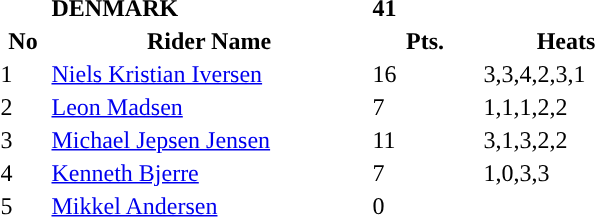<table class="toccolours">
<tr>
<td></td>
<td><strong>DENMARK</strong></td>
<td><strong>41</strong></td>
</tr>
<tr style="background: ">
<th width=30px>No</th>
<th width=210px>Rider Name</th>
<th width=70px>Pts.</th>
<th width=110px>Heats</th>
</tr>
<tr style="background-color:">
<td>1</td>
<td><a href='#'>Niels Kristian Iversen</a></td>
<td>16</td>
<td>3,3,4,2,3,1</td>
</tr>
<tr style="background-color:">
<td>2</td>
<td><a href='#'>Leon Madsen</a></td>
<td>7</td>
<td>1,1,1,2,2</td>
</tr>
<tr style="background-color:">
<td>3</td>
<td><a href='#'>Michael Jepsen Jensen</a></td>
<td>11</td>
<td>3,1,3,2,2</td>
</tr>
<tr style="background-color:">
<td>4</td>
<td><a href='#'>Kenneth Bjerre</a></td>
<td>7</td>
<td>1,0,3,3</td>
</tr>
<tr style="background-color:">
<td>5</td>
<td><a href='#'>Mikkel Andersen</a></td>
<td>0</td>
<td></td>
</tr>
</table>
